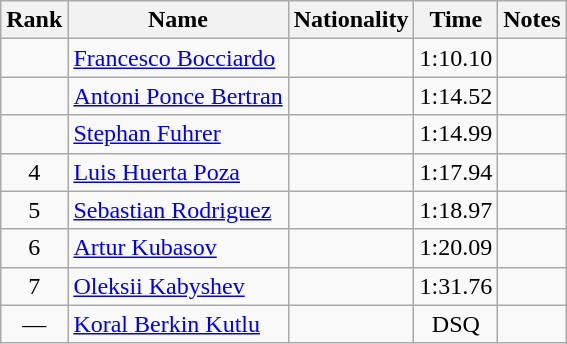<table class="wikitable sortable" style="text-align:center">
<tr>
<th>Rank</th>
<th>Name</th>
<th>Nationality</th>
<th>Time</th>
<th>Notes</th>
</tr>
<tr>
<td></td>
<td align=left><a href='#'>Francesco Bocciardo</a></td>
<td align=left></td>
<td>1:10.10</td>
<td></td>
</tr>
<tr>
<td></td>
<td align=left><a href='#'>Antoni Ponce Bertran</a></td>
<td align=left></td>
<td>1:14.52</td>
<td></td>
</tr>
<tr>
<td></td>
<td align=left><a href='#'>Stephan Fuhrer</a></td>
<td align=left></td>
<td>1:14.99</td>
<td></td>
</tr>
<tr>
<td>4</td>
<td align=left><a href='#'>Luis Huerta Poza</a></td>
<td align=left></td>
<td>1:17.94</td>
<td></td>
</tr>
<tr>
<td>5</td>
<td align=left><a href='#'>Sebastian Rodriguez</a></td>
<td align=left></td>
<td>1:18.97</td>
<td></td>
</tr>
<tr>
<td>6</td>
<td align=left><a href='#'>Artur Kubasov</a></td>
<td align=left></td>
<td>1:20.09</td>
<td></td>
</tr>
<tr>
<td>7</td>
<td align=left><a href='#'>Oleksii Kabyshev</a></td>
<td align=left></td>
<td>1:31.76</td>
<td></td>
</tr>
<tr>
<td>—</td>
<td align=left><a href='#'>Koral Berkin Kutlu</a></td>
<td align=left></td>
<td>DSQ</td>
<td></td>
</tr>
</table>
